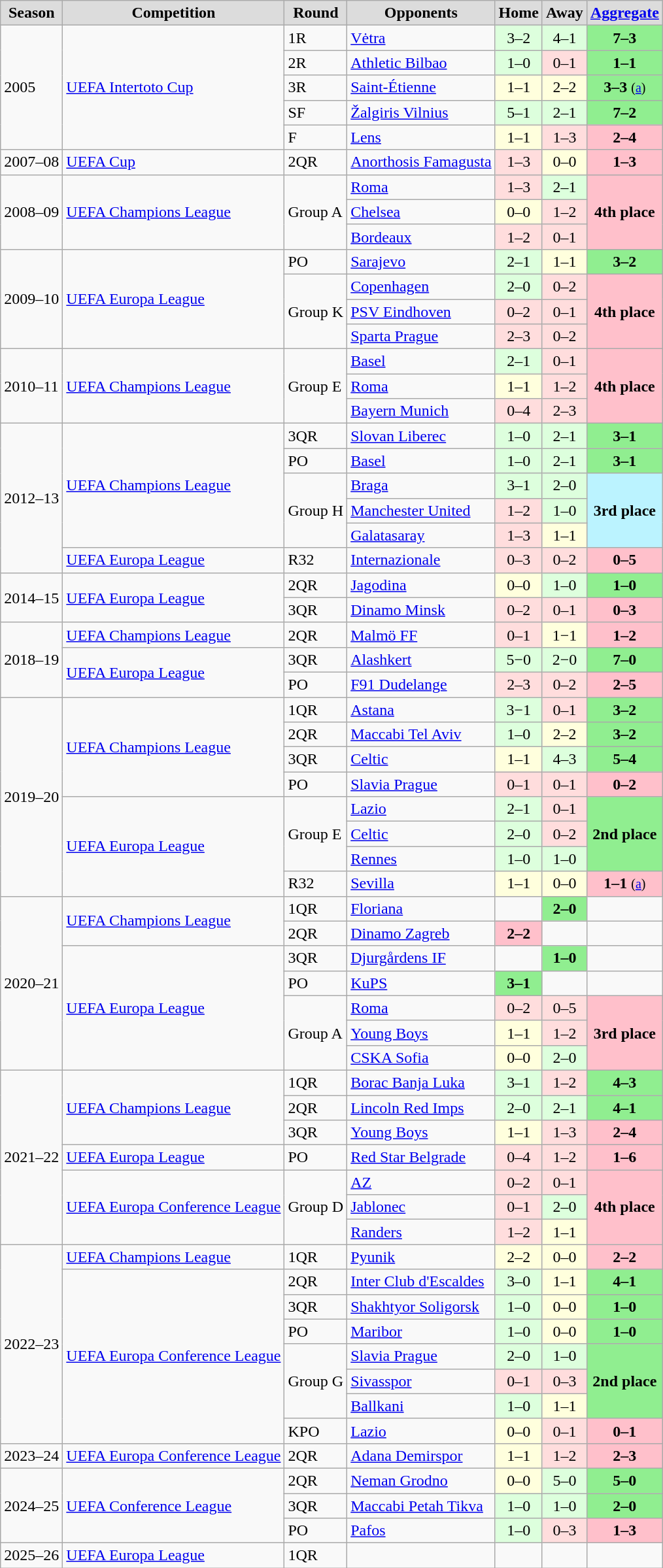<table class="wikitable">
<tr>
<th style="background:#DCDCDC">Season</th>
<th style="background:#DCDCDC">Competition</th>
<th style="background:#DCDCDC">Round</th>
<th style="background:#DCDCDC">Opponents</th>
<th style="background:#DCDCDC">Home</th>
<th style="background:#DCDCDC">Away</th>
<th style="background:#DCDCDC"><a href='#'>Aggregate</a></th>
</tr>
<tr>
<td rowspan="5">2005</td>
<td rowspan="5"><a href='#'>UEFA Intertoto Cup</a></td>
<td>1R</td>
<td> <a href='#'>Vėtra</a></td>
<td bgcolor="#ddffdd" style="text-align:center;">3–2</td>
<td bgcolor="#ddffdd" style="text-align:center;">4–1</td>
<td bgcolor=lightgreen style="text-align:center;"><strong>7–3</strong></td>
</tr>
<tr>
<td>2R</td>
<td> <a href='#'>Athletic Bilbao</a></td>
<td bgcolor="#ddffdd" style="text-align:center;">1–0</td>
<td bgcolor="#ffdddd" style="text-align:center;">0–1 <small></small></td>
<td bgcolor=lightgreen style="text-align:center;"><strong>1–1</strong> <small><strong></strong></small></td>
</tr>
<tr>
<td>3R</td>
<td> <a href='#'>Saint-Étienne</a></td>
<td bgcolor="#ffffdd" style="text-align:center;">1–1</td>
<td bgcolor="#ffffdd" style="text-align:center;">2–2</td>
<td bgcolor=lightgreen style="text-align:center;"><strong>3–3</strong> <small>(<a href='#'>a</a>)</small></td>
</tr>
<tr>
<td>SF</td>
<td> <a href='#'>Žalgiris Vilnius</a></td>
<td bgcolor="#ddffdd" style="text-align:center;">5–1</td>
<td bgcolor="#ddffdd" style="text-align:center;">2–1</td>
<td bgcolor=lightgreen style="text-align:center;"><strong>7–2</strong></td>
</tr>
<tr>
<td>F</td>
<td> <a href='#'>Lens</a></td>
<td bgcolor="#ffffdd" style="text-align:center;">1–1</td>
<td bgcolor="#ffdddd" style="text-align:center;">1–3</td>
<td bgcolor=pink style="text-align:center;"><strong>2–4</strong></td>
</tr>
<tr>
<td>2007–08</td>
<td><a href='#'>UEFA Cup</a></td>
<td>2QR</td>
<td> <a href='#'>Anorthosis Famagusta</a></td>
<td bgcolor="#ffdddd" style="text-align:center;">1–3</td>
<td bgcolor="#ffffdd" style="text-align:center;">0–0</td>
<td bgcolor=pink style="text-align:center;"><strong>1–3</strong></td>
</tr>
<tr>
<td rowspan="3">2008–09</td>
<td rowspan="3"><a href='#'>UEFA Champions League</a></td>
<td rowspan="3">Group A</td>
<td> <a href='#'>Roma</a></td>
<td bgcolor="#ffdddd" style="text-align:center;">1–3</td>
<td bgcolor="#ddffdd" style="text-align:center;">2–1</td>
<td rowspan="3" bgcolor=pink style="text-align:center;"><strong>4th place</strong></td>
</tr>
<tr>
<td> <a href='#'>Chelsea</a></td>
<td bgcolor="#ffffdd" style="text-align:center;">0–0</td>
<td bgcolor="#ffdddd" style="text-align:center;">1–2</td>
</tr>
<tr>
<td> <a href='#'>Bordeaux</a></td>
<td bgcolor="#ffdddd" style="text-align:center;">1–2</td>
<td bgcolor="#ffdddd" style="text-align:center;">0–1</td>
</tr>
<tr>
<td rowspan="4">2009–10</td>
<td rowspan="4"><a href='#'>UEFA Europa League</a></td>
<td>PO</td>
<td> <a href='#'>Sarajevo</a></td>
<td bgcolor="#ddffdd" style="text-align:center;">2–1</td>
<td bgcolor="#ffffdd" style="text-align:center;">1–1</td>
<td bgcolor=lightgreen style="text-align:center;"><strong>3–2</strong></td>
</tr>
<tr>
<td rowspan="3">Group K</td>
<td> <a href='#'>Copenhagen</a></td>
<td bgcolor="#ddffdd" style="text-align:center;">2–0</td>
<td bgcolor="#ffdddd" style="text-align:center;">0–2</td>
<td rowspan="3" bgcolor=pink style="text-align:center;"><strong>4th place</strong></td>
</tr>
<tr>
<td> <a href='#'>PSV Eindhoven</a></td>
<td bgcolor="#ffdddd" style="text-align:center;">0–2</td>
<td bgcolor="#ffdddd" style="text-align:center;">0–1</td>
</tr>
<tr>
<td> <a href='#'>Sparta Prague</a></td>
<td bgcolor="#ffdddd" style="text-align:center;">2–3</td>
<td bgcolor="#ffdddd" style="text-align:center;">0–2</td>
</tr>
<tr>
<td rowspan="3">2010–11</td>
<td rowspan="3"><a href='#'>UEFA Champions League</a></td>
<td rowspan="3">Group E</td>
<td> <a href='#'>Basel</a></td>
<td bgcolor="#ddffdd" style="text-align:center;">2–1</td>
<td bgcolor="#ffdddd" style="text-align:center;">0–1</td>
<td rowspan="3" bgcolor=pink style="text-align:center;"><strong>4th place</strong></td>
</tr>
<tr>
<td> <a href='#'>Roma</a></td>
<td bgcolor="#ffffdd" style="text-align:center;">1–1</td>
<td bgcolor="#ffdddd" style="text-align:center;">1–2</td>
</tr>
<tr>
<td> <a href='#'>Bayern Munich</a></td>
<td bgcolor="#ffdddd" style="text-align:center;">0–4</td>
<td bgcolor="#ffdddd" style="text-align:center;">2–3</td>
</tr>
<tr>
<td rowspan="6">2012–13</td>
<td rowspan="5"><a href='#'>UEFA Champions League</a></td>
<td>3QR</td>
<td> <a href='#'>Slovan Liberec</a></td>
<td bgcolor="#ddffdd" style="text-align:center;">1–0</td>
<td bgcolor="#ddffdd" style="text-align:center;">2–1</td>
<td bgcolor=lightgreen style="text-align:center;"><strong>3–1</strong></td>
</tr>
<tr>
<td>PO</td>
<td> <a href='#'>Basel</a></td>
<td bgcolor="#ddffdd" style="text-align:center;">1–0</td>
<td bgcolor="#ddffdd" style="text-align:center;">2–1</td>
<td bgcolor=lightgreen style="text-align:center;"><strong>3–1</strong></td>
</tr>
<tr>
<td rowspan="3">Group H</td>
<td> <a href='#'>Braga</a></td>
<td bgcolor="#ddffdd" style="text-align:center;">3–1</td>
<td bgcolor="#ddffdd" style="text-align:center;">2–0</td>
<td rowspan="3" bgcolor="#BBF3FF" style="text-align:center;"><strong>3rd place</strong></td>
</tr>
<tr>
<td> <a href='#'>Manchester United</a></td>
<td bgcolor="#ffdddd" style="text-align:center;">1–2</td>
<td bgcolor="#ddffdd" style="text-align:center;">1–0</td>
</tr>
<tr>
<td> <a href='#'>Galatasaray</a></td>
<td bgcolor="#ffdddd" style="text-align:center;">1–3</td>
<td bgcolor="#ffffdd" style="text-align:center;">1–1</td>
</tr>
<tr>
<td><a href='#'>UEFA Europa League</a></td>
<td>R32</td>
<td> <a href='#'>Internazionale</a></td>
<td bgcolor="#ffdddd" style="text-align:center;">0–3</td>
<td bgcolor="#ffdddd" style="text-align:center;">0–2</td>
<td bgcolor=pink style="text-align:center;"><strong>0–5</strong></td>
</tr>
<tr>
<td rowspan="2">2014–15</td>
<td rowspan="2"><a href='#'>UEFA Europa League</a></td>
<td>2QR</td>
<td> <a href='#'>Jagodina</a></td>
<td bgcolor="#ffffdd" style="text-align:center;">0–0</td>
<td bgcolor="#ddffdd" style="text-align:center;">1–0</td>
<td bgcolor=lightgreen style="text-align:center;"><strong>1–0</strong></td>
</tr>
<tr>
<td>3QR</td>
<td> <a href='#'>Dinamo Minsk</a></td>
<td bgcolor="#ffdddd" style="text-align:center;">0–2</td>
<td bgcolor="#ffdddd" style="text-align:center;">0–1</td>
<td bgcolor=pink style="text-align:center;"><strong>0–3</strong></td>
</tr>
<tr>
<td rowspan="3">2018–19</td>
<td><a href='#'>UEFA Champions League</a></td>
<td>2QR</td>
<td> <a href='#'>Malmö FF</a></td>
<td bgcolor="#ffdddd" style="text-align:center;">0–1</td>
<td bgcolor="#ffffdd" style="text-align:center;">1−1</td>
<td bgcolor=pink style="text-align:center;"><strong>1–2</strong></td>
</tr>
<tr>
<td rowspan="2"><a href='#'>UEFA Europa League</a></td>
<td>3QR</td>
<td> <a href='#'>Alashkert</a></td>
<td bgcolor="#ddffdd" style="text-align:center;">5−0</td>
<td bgcolor="#ddffdd" style="text-align:center;">2−0</td>
<td bgcolor=lightgreen style="text-align:center;"><strong>7–0</strong></td>
</tr>
<tr>
<td>PO</td>
<td> <a href='#'>F91 Dudelange</a></td>
<td bgcolor="#ffdddd" style="text-align:center;">2–3</td>
<td bgcolor="#ffdddd" style="text-align:center;">0–2</td>
<td bgcolor=pink style="text-align:center;"><strong>2–5</strong></td>
</tr>
<tr>
<td rowspan="8">2019–20</td>
<td rowspan="4"><a href='#'>UEFA Champions League</a></td>
<td>1QR</td>
<td> <a href='#'>Astana</a></td>
<td bgcolor="#ddffdd" style="text-align:center;">3−1</td>
<td bgcolor="#ffdddd" style="text-align:center;">0–1</td>
<td bgcolor=lightgreen style="text-align:center;"><strong>3–2</strong></td>
</tr>
<tr>
<td>2QR</td>
<td> <a href='#'>Maccabi Tel Aviv</a></td>
<td bgcolor="#ddffdd" style="text-align:center;">1–0</td>
<td bgcolor="#ffffdd" style="text-align:center;">2–2</td>
<td bgcolor=lightgreen style="text-align:center;"><strong>3–2</strong></td>
</tr>
<tr>
<td>3QR</td>
<td> <a href='#'>Celtic</a></td>
<td bgcolor="#ffffdd" style="text-align:center;">1–1</td>
<td bgcolor="#ddffdd" style="text-align:center;">4–3</td>
<td bgcolor=lightgreen style="text-align:center;"><strong>5–4</strong></td>
</tr>
<tr>
<td>PO</td>
<td> <a href='#'>Slavia Prague</a></td>
<td bgcolor="#ffdddd" style="text-align:center;">0–1</td>
<td bgcolor="#ffdddd" style="text-align:center;">0–1</td>
<td bgcolor=pink style="text-align:center;"><strong>0–2</strong></td>
</tr>
<tr>
<td rowspan="4"><a href='#'>UEFA Europa League</a></td>
<td rowspan="3">Group E</td>
<td> <a href='#'>Lazio</a></td>
<td bgcolor="#ddffdd" style="text-align:center;">2–1</td>
<td bgcolor="#ffdddd" style="text-align:center;">0–1</td>
<td rowspan="3" bgcolor=lightgreen style="text-align:center;"><strong>2nd place</strong></td>
</tr>
<tr>
<td> <a href='#'>Celtic</a></td>
<td bgcolor="#ddffdd" style="text-align:center;">2–0</td>
<td bgcolor="#ffdddd" style="text-align:center;">0–2</td>
</tr>
<tr>
<td> <a href='#'>Rennes</a></td>
<td bgcolor="#ddffdd" style="text-align:center;">1–0</td>
<td bgcolor="#ddffdd" style="text-align:center;">1–0</td>
</tr>
<tr>
<td>R32</td>
<td> <a href='#'>Sevilla</a></td>
<td bgcolor="#ffffdd" style="text-align:center;">1–1</td>
<td bgcolor="#ffffdd" style="text-align:center;">0–0</td>
<td bgcolor=pink style="text-align:center;"><strong>1–1</strong> <small>(<a href='#'>a</a>)</small></td>
</tr>
<tr>
<td rowspan="7">2020–21</td>
<td rowspan="2"><a href='#'>UEFA Champions League</a></td>
<td>1QR</td>
<td> <a href='#'>Floriana</a></td>
<td></td>
<td bgcolor=lightgreen style="text-align:center;"><strong>2–0</strong></td>
<td></td>
</tr>
<tr>
<td>2QR</td>
<td> <a href='#'>Dinamo Zagreb</a></td>
<td bgcolor=pink style="text-align:center;"><strong>2–2 <small></small></strong></td>
<td></td>
<td></td>
</tr>
<tr>
<td rowspan="5"><a href='#'>UEFA Europa League</a></td>
<td>3QR</td>
<td> <a href='#'>Djurgårdens IF</a></td>
<td></td>
<td bgcolor=lightgreen style="text-align:center;"><strong>1–0</strong></td>
<td></td>
</tr>
<tr>
<td>PO</td>
<td> <a href='#'>KuPS</a></td>
<td bgcolor=lightgreen style="text-align:center;"><strong>3–1</strong></td>
<td></td>
<td></td>
</tr>
<tr>
<td rowspan="3">Group A</td>
<td> <a href='#'>Roma</a></td>
<td bgcolor="#ffdddd" style="text-align:center;">0–2</td>
<td bgcolor="#ffdddd" style="text-align:center;">0–5</td>
<td rowspan="3" bgcolor=pink style="text-align:center;"><strong>3rd place</strong></td>
</tr>
<tr>
<td>  <a href='#'>Young Boys</a></td>
<td bgcolor="#ffffdd" style="text-align:center;">1–1</td>
<td bgcolor="#ffdddd" style="text-align:center;">1–2</td>
</tr>
<tr>
<td> <a href='#'>CSKA Sofia</a></td>
<td bgcolor="#ffffdd" style="text-align:center;">0–0</td>
<td bgcolor="#ddffdd" style="text-align:center;">2–0</td>
</tr>
<tr>
<td rowspan="7">2021–22</td>
<td rowspan="3"><a href='#'>UEFA Champions League</a></td>
<td>1QR</td>
<td> <a href='#'>Borac Banja Luka</a></td>
<td bgcolor="#ddffdd" style="text-align:center;">3–1</td>
<td bgcolor="#ffdddd" style="text-align:center;">1–2 <small></small></td>
<td bgcolor=lightgreen style="text-align:center;"><strong>4–3</strong></td>
</tr>
<tr>
<td>2QR</td>
<td> <a href='#'>Lincoln Red Imps</a></td>
<td bgcolor="#ddffdd" style="text-align:center;">2–0</td>
<td bgcolor="#ddffdd" style="text-align:center;">2–1</td>
<td bgcolor=lightgreen style="text-align:center;"><strong>4–1</strong></td>
</tr>
<tr>
<td>3QR</td>
<td> <a href='#'>Young Boys</a></td>
<td bgcolor="#ffffdd" style="text-align:center;">1–1</td>
<td bgcolor="#ffdddd" style="text-align:center;">1–3</td>
<td bgcolor=pink style="text-align:center;"><strong>2–4</strong></td>
</tr>
<tr>
<td><a href='#'>UEFA Europa League</a></td>
<td>PO</td>
<td> <a href='#'>Red Star Belgrade</a></td>
<td bgcolor="#ffdddd" style="text-align:center;">0–4</td>
<td bgcolor="#ffdddd" style="text-align:center;">1–2</td>
<td bgcolor=pink style="text-align:center;"><strong>1–6</strong></td>
</tr>
<tr>
<td rowspan="3"><a href='#'>UEFA Europa Conference League</a></td>
<td rowspan="3">Group D</td>
<td> <a href='#'>AZ</a></td>
<td bgcolor="#ffdddd" style="text-align:center;">0–2</td>
<td bgcolor="#ffdddd" style="text-align:center;">0–1</td>
<td rowspan="3" bgcolor=pink style="text-align:center;"><strong>4th place</strong></td>
</tr>
<tr>
<td> <a href='#'>Jablonec</a></td>
<td bgcolor="#ffdddd" style="text-align:center;">0–1</td>
<td bgcolor="#ddffdd" style="text-align:center;">2–0</td>
</tr>
<tr>
<td> <a href='#'>Randers</a></td>
<td bgcolor="#ffdddd" style="text-align:center;">1–2</td>
<td bgcolor="#ffffdd" style="text-align:center;">1–1</td>
</tr>
<tr>
<td rowspan="8">2022–23</td>
<td><a href='#'>UEFA Champions League</a></td>
<td>1QR</td>
<td> <a href='#'>Pyunik</a></td>
<td bgcolor="#ffffdd" style="text-align:center;">2–2 <small></small></td>
<td bgcolor="#ffffdd" style="text-align:center;">0–0</td>
<td bgcolor=pink style="text-align:center;"><strong>2–2 <small></small></strong></td>
</tr>
<tr>
<td rowspan="7"><a href='#'>UEFA Europa Conference League</a></td>
<td>2QR</td>
<td> <a href='#'>Inter Club d'Escaldes</a></td>
<td bgcolor="#ddffdd" style="text-align:center;">3–0</td>
<td bgcolor="#ffffdd" style="text-align:center;">1–1</td>
<td bgcolor=lightgreen style="text-align:center;"><strong>4–1</strong></td>
</tr>
<tr>
<td>3QR</td>
<td> <a href='#'>Shakhtyor Soligorsk</a></td>
<td bgcolor="#ddffdd" style="text-align:center;">1–0</td>
<td bgcolor="#ffffdd" style="text-align:center;">0–0</td>
<td bgcolor=lightgreen style="text-align:center;"><strong>1–0</strong></td>
</tr>
<tr>
<td>PO</td>
<td> <a href='#'>Maribor</a></td>
<td bgcolor="#ddffdd" style="text-align:center;">1–0</td>
<td bgcolor="#ffffdd" style="text-align:center;">0–0</td>
<td bgcolor=lightgreen style="text-align:center;"><strong>1–0</strong></td>
</tr>
<tr>
<td rowspan="3">Group G</td>
<td> <a href='#'>Slavia Prague</a></td>
<td bgcolor="#ddffdd" style="text-align:center;">2–0</td>
<td bgcolor="#ddffdd" style="text-align:center;">1–0</td>
<td rowspan="3" bgcolor=lightgreen style="text-align:center;"><strong>2nd place</strong></td>
</tr>
<tr>
<td> <a href='#'>Sivasspor</a></td>
<td bgcolor="#ffdddd" style="text-align:center;">0–1</td>
<td bgcolor="#ffdddd" style="text-align:center;">0–3</td>
</tr>
<tr>
<td> <a href='#'>Ballkani</a></td>
<td bgcolor="#ddffdd" style="text-align:center;">1–0</td>
<td bgcolor="#ffffdd" style="text-align:center;">1–1</td>
</tr>
<tr>
<td>KPO</td>
<td> <a href='#'>Lazio</a></td>
<td bgcolor="#ffffdd" style="text-align:center;">0–0</td>
<td bgcolor="#ffdddd" style="text-align:center;">0–1</td>
<td bgcolor=pink style="text-align:center;"><strong>0–1</strong></td>
</tr>
<tr>
<td>2023–24</td>
<td><a href='#'>UEFA Europa Conference League</a></td>
<td>2QR</td>
<td> <a href='#'>Adana Demirspor</a></td>
<td bgcolor="#ffffdd" style="text-align:center;">1–1</td>
<td bgcolor="#ffdddd" style="text-align:center;">1–2</td>
<td bgcolor=pink style="text-align:center;"><strong>2–3</strong></td>
</tr>
<tr>
<td rowspan="3">2024–25</td>
<td rowspan="3"><a href='#'>UEFA Conference League</a></td>
<td>2QR</td>
<td> <a href='#'>Neman Grodno</a></td>
<td bgcolor="#ffffdd" style="text-align:center;">0–0</td>
<td bgcolor="#ddffdd" style="text-align:center;">5–0</td>
<td bgcolor=lightgreen style="text-align:center;"><strong>5–0</strong></td>
</tr>
<tr>
<td>3QR</td>
<td> <a href='#'>Maccabi Petah Tikva</a></td>
<td bgcolor="#ddffdd" style="text-align:center;">1–0</td>
<td bgcolor="#ddffdd" style="text-align:center;">1–0</td>
<td bgcolor=lightgreen style="text-align:center;"><strong>2–0</strong></td>
</tr>
<tr>
<td>PO</td>
<td> <a href='#'>Pafos</a></td>
<td bgcolor="#ddffdd" style="text-align:center;">1–0</td>
<td bgcolor="#ffdddd" style="text-align:center;">0–3</td>
<td bgcolor=pink style="text-align:center;"><strong>1–3</strong></td>
</tr>
<tr>
<td>2025–26</td>
<td><a href='#'>UEFA Europa League</a></td>
<td>1QR</td>
<td></td>
<td style="text-align:center;"></td>
<td style="text-align:center;"></td>
<td></td>
</tr>
</table>
